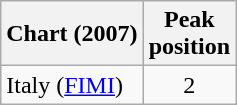<table class="wikitable">
<tr>
<th align="left">Chart (2007)</th>
<th style="text-align:center;">Peak<br>position</th>
</tr>
<tr>
<td align="left">Italy (<a href='#'>FIMI</a>)</td>
<td style="text-align:center;">2</td>
</tr>
</table>
